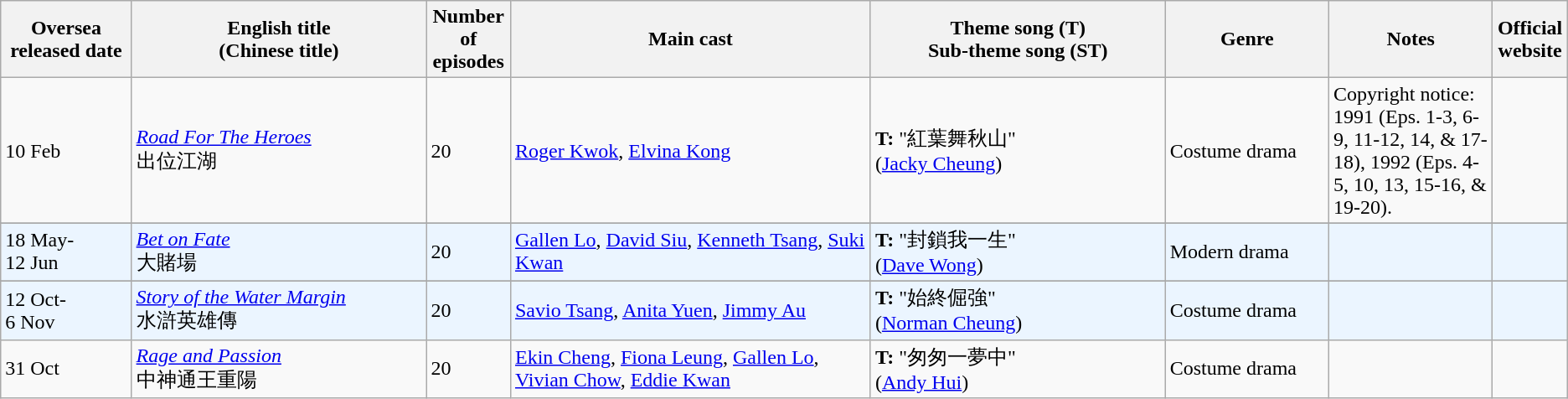<table class="wikitable">
<tr>
<th align=center width=8% bgcolor="silver">Oversea <br> released date</th>
<th align=center width=18% bgcolor="silver">English title <br> (Chinese title)</th>
<th align=center width=5% bgcolor="silver">Number of episodes</th>
<th align=center width=22% bgcolor="silver">Main cast</th>
<th align=center width=18% bgcolor="silver">Theme song (T) <br>Sub-theme song (ST)</th>
<th align=center width=10% bgcolor="silver">Genre</th>
<th align=center width=10% bgcolor="silver">Notes</th>
<th align=center width=1% bgcolor="silver">Official website</th>
</tr>
<tr>
<td>10 Feb</td>
<td><em><a href='#'>Road For The Heroes</a></em> <br> 出位江湖</td>
<td>20</td>
<td><a href='#'>Roger Kwok</a>, <a href='#'>Elvina Kong</a></td>
<td><strong>T:</strong> "紅葉舞秋山" <br> (<a href='#'>Jacky Cheung</a>)</td>
<td>Costume drama</td>
<td>Copyright notice: 1991 (Eps. 1-3, 6-9, 11-12, 14, & 17-18), 1992 (Eps. 4-5, 10, 13, 15-16, & 19-20).</td>
<td></td>
</tr>
<tr>
</tr>
<tr ---- bgcolor="#ebf5ff">
<td>18 May- <br> 12 Jun</td>
<td><em><a href='#'>Bet on Fate</a></em> <br> 大賭場</td>
<td>20</td>
<td><a href='#'>Gallen Lo</a>, <a href='#'>David Siu</a>, <a href='#'>Kenneth Tsang</a>, <a href='#'>Suki Kwan</a></td>
<td><strong>T:</strong> "封鎖我一生" <br> (<a href='#'>Dave Wong</a>)</td>
<td>Modern drama</td>
<td></td>
<td></td>
</tr>
<tr>
</tr>
<tr ---- bgcolor="#ebf5ff">
<td>12 Oct- <br> 6 Nov</td>
<td><em><a href='#'>Story of the Water Margin</a></em> <br> 水滸英雄傳</td>
<td>20</td>
<td><a href='#'>Savio Tsang</a>, <a href='#'>Anita Yuen</a>, <a href='#'>Jimmy Au</a></td>
<td><strong>T:</strong> "始終倔強" <br> (<a href='#'>Norman Cheung</a>)</td>
<td>Costume drama</td>
<td></td>
<td></td>
</tr>
<tr>
<td>31 Oct</td>
<td><em><a href='#'>Rage and Passion</a></em> <br> 中神通王重陽</td>
<td>20</td>
<td><a href='#'>Ekin Cheng</a>, <a href='#'>Fiona Leung</a>, <a href='#'>Gallen Lo</a>, <a href='#'>Vivian Chow</a>, <a href='#'>Eddie Kwan</a></td>
<td><strong>T:</strong> "匆匆一夢中" <br> (<a href='#'>Andy Hui</a>)</td>
<td>Costume drama</td>
<td></td>
<td></td>
</tr>
</table>
